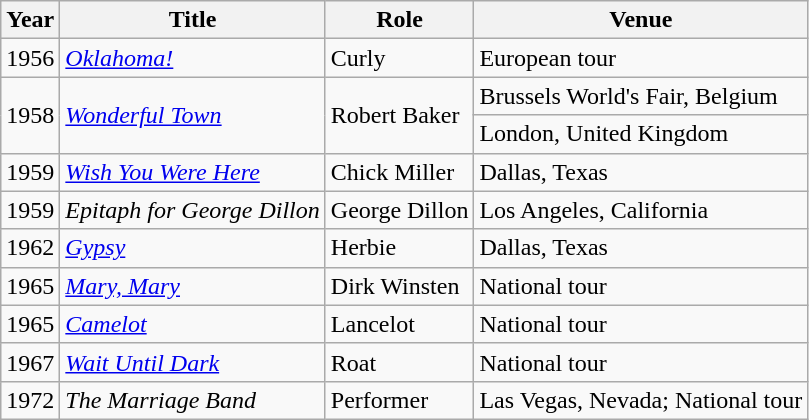<table class="wikitable sortable">
<tr>
<th>Year</th>
<th>Title</th>
<th>Role</th>
<th class="unsortable">Venue</th>
</tr>
<tr>
<td>1956</td>
<td><em><a href='#'>Oklahoma!</a></em></td>
<td>Curly</td>
<td>European tour</td>
</tr>
<tr>
<td rowspan=2>1958</td>
<td rowspan=2><em><a href='#'>Wonderful Town</a></em></td>
<td rowspan=2>Robert Baker</td>
<td>Brussels World's Fair, Belgium</td>
</tr>
<tr>
<td>London, United Kingdom</td>
</tr>
<tr>
<td>1959</td>
<td><em><a href='#'>Wish You Were Here</a></em></td>
<td>Chick Miller</td>
<td>Dallas, Texas</td>
</tr>
<tr>
<td>1959</td>
<td><em>Epitaph for George Dillon</em></td>
<td>George Dillon</td>
<td>Los Angeles, California</td>
</tr>
<tr>
<td>1962</td>
<td><em><a href='#'>Gypsy</a></em></td>
<td>Herbie</td>
<td>Dallas, Texas</td>
</tr>
<tr>
<td>1965</td>
<td><em><a href='#'>Mary, Mary</a></em></td>
<td>Dirk Winsten</td>
<td>National tour</td>
</tr>
<tr>
<td>1965</td>
<td><em><a href='#'>Camelot</a></em></td>
<td>Lancelot</td>
<td>National tour</td>
</tr>
<tr>
<td>1967</td>
<td><em><a href='#'>Wait Until Dark</a></em></td>
<td>Roat</td>
<td>National tour</td>
</tr>
<tr>
<td>1972</td>
<td><em>The Marriage Band</em></td>
<td>Performer</td>
<td>Las Vegas, Nevada; National tour</td>
</tr>
</table>
